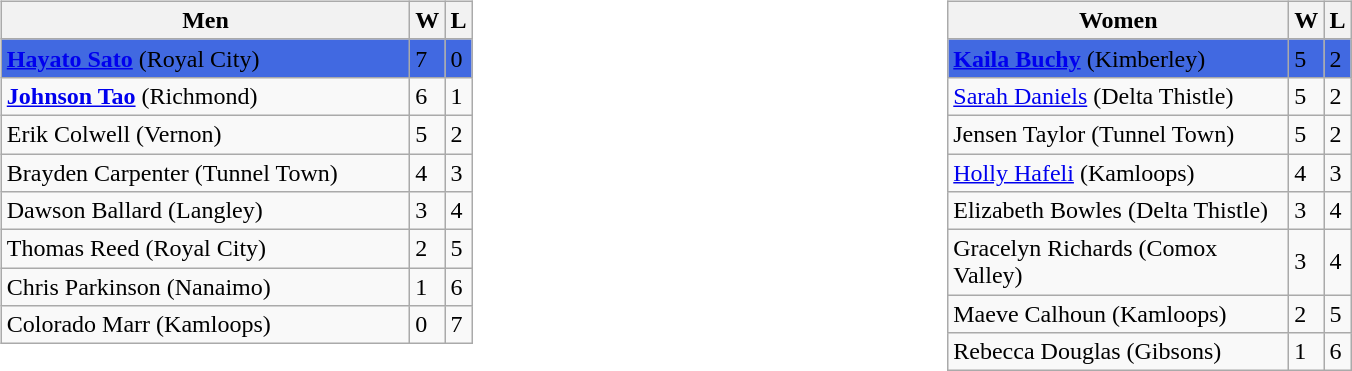<table>
<tr>
<td valign=top width=20%><br><table class=wikitable>
<tr>
<th width=265>Men</th>
<th>W</th>
<th>L</th>
</tr>
<tr bgcolor=#4169E1>
<td><strong><a href='#'>Hayato Sato</a></strong> (Royal City)</td>
<td>7</td>
<td>0</td>
</tr>
<tr>
<td><strong><a href='#'>Johnson Tao</a></strong> (Richmond)</td>
<td>6</td>
<td>1</td>
</tr>
<tr>
<td>Erik Colwell (Vernon)</td>
<td>5</td>
<td>2</td>
</tr>
<tr>
<td>Brayden Carpenter (Tunnel Town)</td>
<td>4</td>
<td>3</td>
</tr>
<tr>
<td>Dawson Ballard (Langley)</td>
<td>3</td>
<td>4</td>
</tr>
<tr>
<td>Thomas Reed (Royal City)</td>
<td>2</td>
<td>5</td>
</tr>
<tr>
<td>Chris Parkinson (Nanaimo)</td>
<td>1</td>
<td>6</td>
</tr>
<tr>
<td>Colorado Marr (Kamloops)</td>
<td>0</td>
<td>7</td>
</tr>
</table>
</td>
<td valign=top width=20%><br><table class=wikitable>
<tr>
<th width=220>Women</th>
<th>W</th>
<th>L</th>
</tr>
<tr bgcolor=#4169E1>
<td><strong><a href='#'>Kaila Buchy</a></strong> (Kimberley)</td>
<td>5</td>
<td>2</td>
</tr>
<tr>
<td><a href='#'>Sarah Daniels</a> (Delta Thistle)</td>
<td>5</td>
<td>2</td>
</tr>
<tr>
<td>Jensen Taylor (Tunnel Town)</td>
<td>5</td>
<td>2</td>
</tr>
<tr>
<td><a href='#'>Holly Hafeli</a> (Kamloops)</td>
<td>4</td>
<td>3</td>
</tr>
<tr>
<td>Elizabeth Bowles (Delta Thistle)</td>
<td>3</td>
<td>4</td>
</tr>
<tr>
<td>Gracelyn Richards (Comox Valley)</td>
<td>3</td>
<td>4</td>
</tr>
<tr>
<td>Maeve Calhoun (Kamloops)</td>
<td>2</td>
<td>5</td>
</tr>
<tr>
<td>Rebecca Douglas (Gibsons)</td>
<td>1</td>
<td>6</td>
</tr>
</table>
</td>
</tr>
</table>
